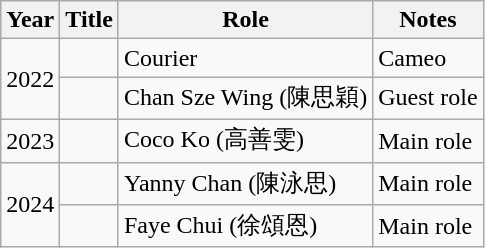<table class="wikitable">
<tr>
<th>Year</th>
<th>Title</th>
<th>Role</th>
<th>Notes</th>
</tr>
<tr>
<td rowspan="2">2022</td>
<td><em></em></td>
<td>Courier</td>
<td>Cameo</td>
</tr>
<tr>
<td><em></em></td>
<td>Chan Sze Wing (陳思穎)</td>
<td>Guest role</td>
</tr>
<tr>
<td>2023</td>
<td><em></em></td>
<td>Coco Ko (高善雯)</td>
<td>Main role</td>
</tr>
<tr>
<td rowspan="2">2024</td>
<td><em></em></td>
<td>Yanny Chan (陳泳思)</td>
<td>Main role</td>
</tr>
<tr>
<td><em></em></td>
<td>Faye Chui (徐頌恩)</td>
<td>Main role</td>
</tr>
</table>
